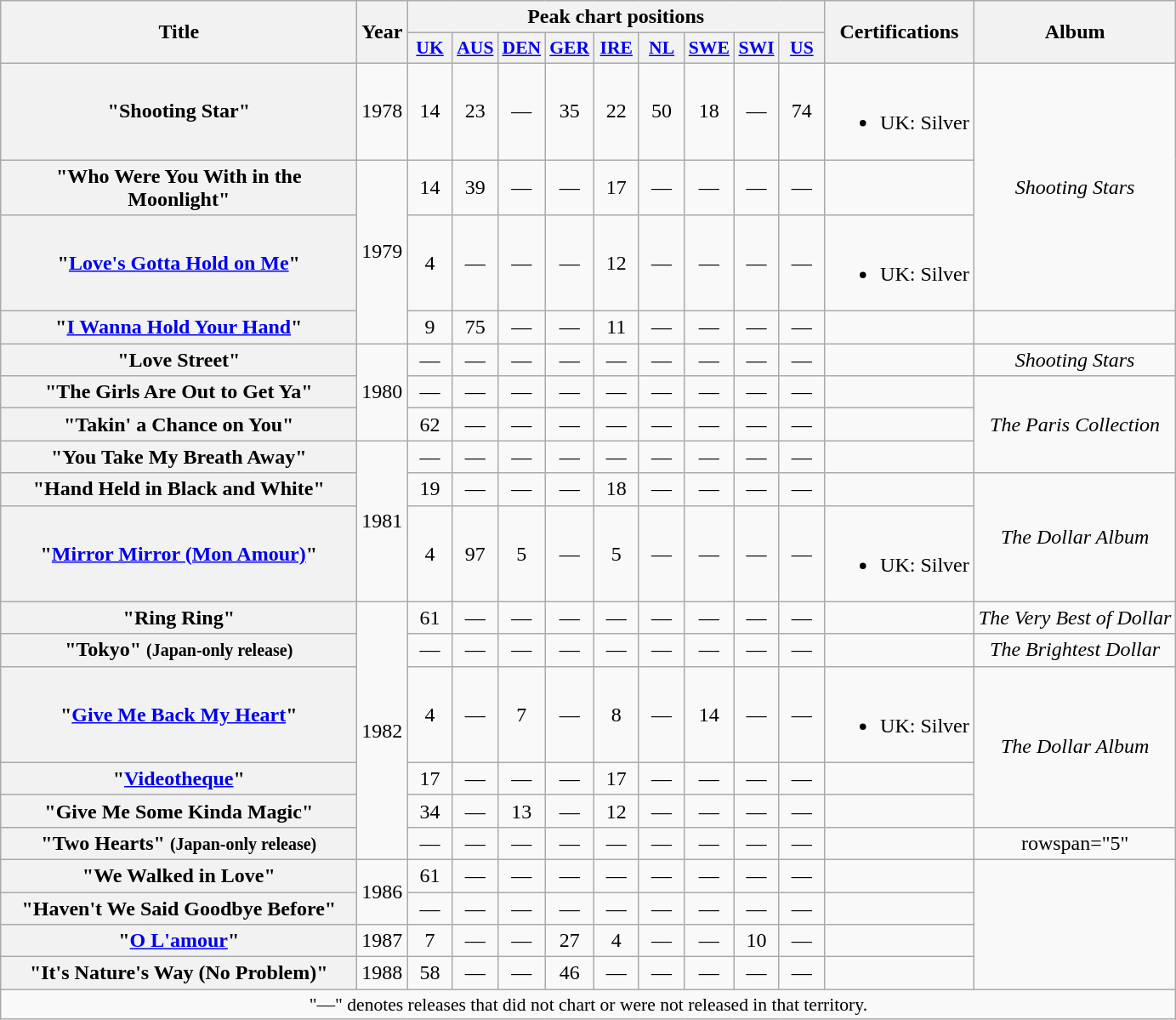<table class="wikitable plainrowheaders" style="text-align:center;">
<tr>
<th rowspan="2" scope="col" style="width:17em;">Title</th>
<th rowspan="2" scope="col" style="width:2em;">Year</th>
<th colspan="9">Peak chart positions</th>
<th rowspan="2">Certifications</th>
<th rowspan="2">Album</th>
</tr>
<tr>
<th scope="col" style="width:2em;font-size:90%;"><a href='#'>UK</a><br></th>
<th scope="col" style="width:2em;font-size:90%;"><a href='#'>AUS</a><br></th>
<th scope="col" style="width:2em;font-size:90%;"><a href='#'>DEN</a><br></th>
<th scope="col" style="width:2em;font-size:90%;"><a href='#'>GER</a><br></th>
<th scope="col" style="width:2em;font-size:90%;"><a href='#'>IRE</a><br></th>
<th scope="col" style="width:2em;font-size:90%;"><a href='#'>NL</a><br></th>
<th scope="col" style="width:2em;font-size:90%;"><a href='#'>SWE</a><br></th>
<th scope="col" style="width:2em;font-size:90%;"><a href='#'>SWI</a><br></th>
<th scope="col" style="width:2em;font-size:90%;"><a href='#'>US</a><br></th>
</tr>
<tr>
<th scope="row">"Shooting Star"</th>
<td>1978</td>
<td>14</td>
<td>23</td>
<td>—</td>
<td>35</td>
<td>22</td>
<td>50</td>
<td>18</td>
<td>—</td>
<td>74</td>
<td><br><ul><li>UK: Silver</li></ul></td>
<td rowspan="3"><em>Shooting Stars</em></td>
</tr>
<tr>
<th scope="row">"Who Were You With in the Moonlight"</th>
<td rowspan="3">1979</td>
<td>14</td>
<td>39</td>
<td>—</td>
<td>—</td>
<td>17</td>
<td>—</td>
<td>—</td>
<td>—</td>
<td>—</td>
<td></td>
</tr>
<tr>
<th scope="row">"<a href='#'>Love's Gotta Hold on Me</a>"</th>
<td>4</td>
<td>—</td>
<td>—</td>
<td>—</td>
<td>12</td>
<td>—</td>
<td>—</td>
<td>—</td>
<td>—</td>
<td><br><ul><li>UK: Silver</li></ul></td>
</tr>
<tr>
<th scope="row">"<a href='#'>I Wanna Hold Your Hand</a>"</th>
<td>9</td>
<td>75</td>
<td>—</td>
<td>—</td>
<td>11</td>
<td>—</td>
<td>—</td>
<td>—</td>
<td>—</td>
<td></td>
<td></td>
</tr>
<tr>
<th scope="row">"Love Street"</th>
<td rowspan="3">1980</td>
<td>—</td>
<td>—</td>
<td>—</td>
<td>—</td>
<td>—</td>
<td>—</td>
<td>—</td>
<td>—</td>
<td>—</td>
<td></td>
<td><em>Shooting Stars</em></td>
</tr>
<tr>
<th scope="row">"The Girls Are Out to Get Ya"</th>
<td>—</td>
<td>—</td>
<td>—</td>
<td>—</td>
<td>—</td>
<td>—</td>
<td>—</td>
<td>—</td>
<td>—</td>
<td></td>
<td rowspan="3"><em>The Paris Collection</em></td>
</tr>
<tr>
<th scope="row">"Takin' a Chance on You"</th>
<td>62</td>
<td>—</td>
<td>—</td>
<td>—</td>
<td>—</td>
<td>—</td>
<td>—</td>
<td>—</td>
<td>—</td>
<td></td>
</tr>
<tr>
<th scope="row">"You Take My Breath Away"</th>
<td rowspan="3">1981</td>
<td>—</td>
<td>—</td>
<td>—</td>
<td>—</td>
<td>—</td>
<td>—</td>
<td>—</td>
<td>—</td>
<td>—</td>
<td></td>
</tr>
<tr>
<th scope="row">"Hand Held in Black and White"</th>
<td>19</td>
<td>—</td>
<td>—</td>
<td>—</td>
<td>18</td>
<td>—</td>
<td>—</td>
<td>—</td>
<td>—</td>
<td></td>
<td rowspan="2"><em>The Dollar Album</em></td>
</tr>
<tr>
<th scope="row">"<a href='#'>Mirror Mirror (Mon Amour)</a>"</th>
<td>4</td>
<td>97</td>
<td>5</td>
<td>—</td>
<td>5</td>
<td>—</td>
<td>—</td>
<td>—</td>
<td>—</td>
<td><br><ul><li>UK: Silver</li></ul></td>
</tr>
<tr>
<th scope="row">"Ring Ring"</th>
<td rowspan="6">1982</td>
<td>61</td>
<td>—</td>
<td>—</td>
<td>—</td>
<td>—</td>
<td>—</td>
<td>—</td>
<td>—</td>
<td>—</td>
<td></td>
<td><em>The Very Best of Dollar</em></td>
</tr>
<tr>
<th scope="row">"Tokyo" <small>(Japan-only release)</small></th>
<td>—</td>
<td>—</td>
<td>—</td>
<td>—</td>
<td>—</td>
<td>—</td>
<td>—</td>
<td>—</td>
<td>—</td>
<td></td>
<td><em>The Brightest Dollar</em></td>
</tr>
<tr>
<th scope="row">"<a href='#'>Give Me Back My Heart</a>"</th>
<td>4</td>
<td>—</td>
<td>7</td>
<td>—</td>
<td>8</td>
<td>—</td>
<td>14</td>
<td>—</td>
<td>—</td>
<td><br><ul><li>UK: Silver</li></ul></td>
<td rowspan="3"><em>The Dollar Album</em></td>
</tr>
<tr>
<th scope="row">"<a href='#'>Videotheque</a>"</th>
<td>17</td>
<td>—</td>
<td>—</td>
<td>—</td>
<td>17</td>
<td>—</td>
<td>—</td>
<td>—</td>
<td>—</td>
<td></td>
</tr>
<tr>
<th scope="row">"Give Me Some Kinda Magic"</th>
<td>34</td>
<td>—</td>
<td>13</td>
<td>—</td>
<td>12</td>
<td>—</td>
<td>—</td>
<td>—</td>
<td>—</td>
<td></td>
</tr>
<tr>
<th scope="row">"Two Hearts" <small>(Japan-only release)</small></th>
<td>—</td>
<td>—</td>
<td>—</td>
<td>—</td>
<td>—</td>
<td>—</td>
<td>—</td>
<td>—</td>
<td>—</td>
<td></td>
<td>rowspan="5" </td>
</tr>
<tr>
<th scope="row">"We Walked in Love"</th>
<td rowspan="2">1986</td>
<td>61</td>
<td>—</td>
<td>—</td>
<td>—</td>
<td>—</td>
<td>—</td>
<td>—</td>
<td>—</td>
<td>—</td>
<td></td>
</tr>
<tr>
<th scope="row">"Haven't We Said Goodbye Before"</th>
<td>—</td>
<td>—</td>
<td>—</td>
<td>—</td>
<td>—</td>
<td>—</td>
<td>—</td>
<td>—</td>
<td>—</td>
<td></td>
</tr>
<tr>
<th scope="row">"<a href='#'>O L'amour</a>"</th>
<td>1987</td>
<td>7</td>
<td>—</td>
<td>—</td>
<td>27</td>
<td>4</td>
<td>—</td>
<td>—</td>
<td>10</td>
<td>—</td>
<td></td>
</tr>
<tr>
<th scope="row">"It's Nature's Way (No Problem)"</th>
<td>1988</td>
<td>58</td>
<td>—</td>
<td>—</td>
<td>46</td>
<td>—</td>
<td>—</td>
<td>—</td>
<td>—</td>
<td>—</td>
<td></td>
</tr>
<tr>
<td colspan="13" style="font-size:90%">"—" denotes releases that did not chart or were not released in that territory.</td>
</tr>
</table>
